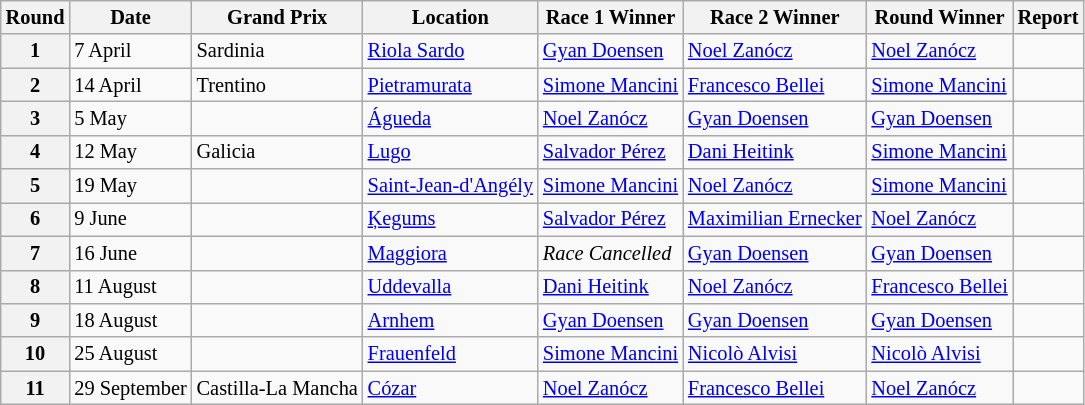<table class="wikitable" style="font-size: 85%;">
<tr>
<th>Round</th>
<th>Date</th>
<th>Grand Prix</th>
<th>Location</th>
<th>Race 1 Winner</th>
<th>Race 2 Winner</th>
<th>Round Winner</th>
<th>Report</th>
</tr>
<tr>
<th>1</th>
<td>7 April</td>
<td> Sardinia</td>
<td><a href='#'>Riola Sardo</a></td>
<td> <a href='#'>Gyan Doensen</a></td>
<td> <a href='#'>Noel Zanócz</a></td>
<td> <a href='#'>Noel Zanócz</a></td>
<td></td>
</tr>
<tr>
<th>2</th>
<td>14 April</td>
<td> Trentino</td>
<td><a href='#'>Pietramurata</a></td>
<td> <a href='#'>Simone Mancini</a></td>
<td> <a href='#'>Francesco Bellei</a></td>
<td> <a href='#'>Simone Mancini</a></td>
<td></td>
</tr>
<tr>
<th>3</th>
<td>5 May</td>
<td></td>
<td><a href='#'>Águeda</a></td>
<td> <a href='#'>Noel Zanócz</a></td>
<td> <a href='#'>Gyan Doensen</a></td>
<td> <a href='#'>Gyan Doensen</a></td>
<td></td>
</tr>
<tr>
<th>4</th>
<td>12 May</td>
<td> Galicia</td>
<td><a href='#'>Lugo</a></td>
<td> <a href='#'>Salvador Pérez</a></td>
<td> <a href='#'>Dani Heitink</a></td>
<td> <a href='#'>Simone Mancini</a></td>
<td></td>
</tr>
<tr>
<th>5</th>
<td>19 May</td>
<td></td>
<td><a href='#'>Saint-Jean-d'Angély</a></td>
<td> <a href='#'>Simone Mancini</a></td>
<td> <a href='#'>Noel Zanócz</a></td>
<td> <a href='#'>Simone Mancini</a></td>
<td></td>
</tr>
<tr>
<th>6</th>
<td>9 June</td>
<td></td>
<td><a href='#'>Ķegums</a></td>
<td> <a href='#'>Salvador Pérez</a></td>
<td> <a href='#'>Maximilian Ernecker</a></td>
<td> <a href='#'>Noel Zanócz</a></td>
<td></td>
</tr>
<tr>
<th>7</th>
<td>16 June</td>
<td></td>
<td><a href='#'>Maggiora</a></td>
<td><em>Race Cancelled</em></td>
<td> <a href='#'>Gyan Doensen</a></td>
<td> <a href='#'>Gyan Doensen</a></td>
<td></td>
</tr>
<tr>
<th>8</th>
<td>11 August</td>
<td></td>
<td><a href='#'>Uddevalla</a></td>
<td> <a href='#'>Dani Heitink</a></td>
<td> <a href='#'>Noel Zanócz</a></td>
<td> <a href='#'>Francesco Bellei</a></td>
<td></td>
</tr>
<tr>
<th>9</th>
<td>18 August</td>
<td></td>
<td><a href='#'>Arnhem</a></td>
<td> <a href='#'>Gyan Doensen</a></td>
<td> <a href='#'>Gyan Doensen</a></td>
<td> <a href='#'>Gyan Doensen</a></td>
<td></td>
</tr>
<tr>
<th>10</th>
<td>25 August</td>
<td></td>
<td><a href='#'>Frauenfeld</a></td>
<td> <a href='#'>Simone Mancini</a></td>
<td> <a href='#'>Nicolò Alvisi</a></td>
<td> <a href='#'>Nicolò Alvisi</a></td>
<td></td>
</tr>
<tr>
<th>11</th>
<td>29 September</td>
<td> Castilla-La Mancha</td>
<td><a href='#'>Cózar</a></td>
<td> <a href='#'>Noel Zanócz</a></td>
<td> <a href='#'>Francesco Bellei</a></td>
<td> <a href='#'>Noel Zanócz</a></td>
<td></td>
</tr>
</table>
